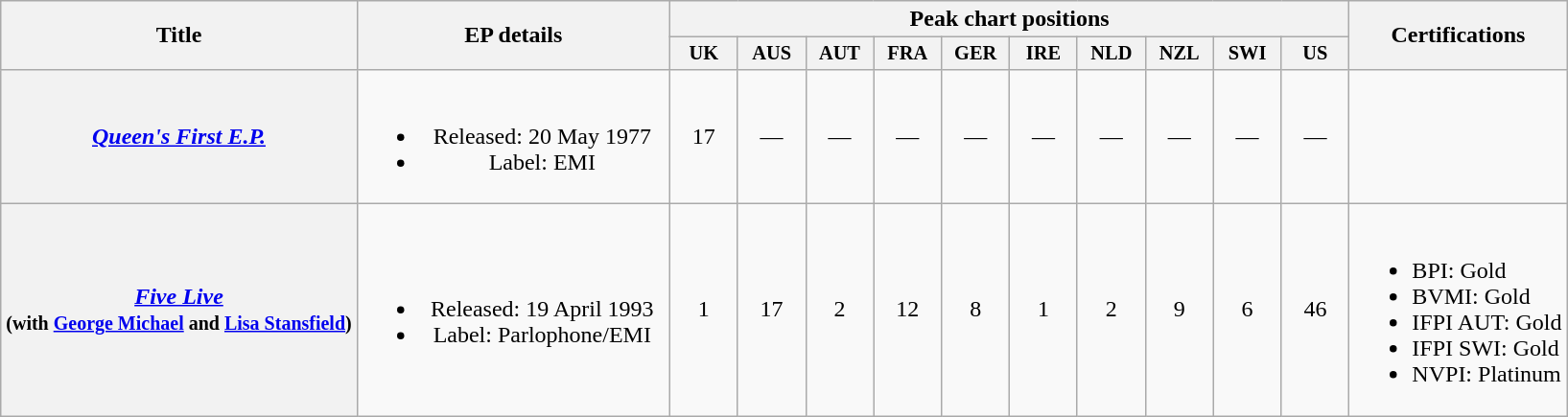<table class="wikitable plainrowheaders" style="text-align:center;">
<tr>
<th rowspan="2">Title</th>
<th rowspan="2" style="width:210px;">EP details</th>
<th colspan="10">Peak chart positions</th>
<th rowspan="2">Certifications</th>
</tr>
<tr>
<th style="width:3em;font-size:85%">UK<br></th>
<th style="width:3em;font-size:85%">AUS<br></th>
<th style="width:3em;font-size:85%">AUT<br></th>
<th style="width:3em;font-size:85%">FRA<br></th>
<th style="width:3em;font-size:85%">GER<br></th>
<th style="width:3em;font-size:85%">IRE</th>
<th style="width:3em;font-size:85%">NLD<br></th>
<th style="width:3em;font-size:85%">NZL<br></th>
<th style="width:3em;font-size:85%">SWI<br></th>
<th style="width:3em;font-size:85%">US<br></th>
</tr>
<tr>
<th scope="row"><em><a href='#'>Queen's First E.P.</a></em></th>
<td><br><ul><li>Released: 20 May 1977</li><li>Label: EMI</li></ul></td>
<td>17</td>
<td>—</td>
<td>—</td>
<td>—</td>
<td>—</td>
<td>—</td>
<td>—</td>
<td>—</td>
<td>—</td>
<td>—</td>
<td></td>
</tr>
<tr>
<th scope="row"><em><a href='#'>Five Live</a></em> <br><small>(with <a href='#'>George Michael</a> and <a href='#'>Lisa Stansfield</a>)</small></th>
<td><br><ul><li>Released: 19 April 1993</li><li>Label: Parlophone/EMI</li></ul></td>
<td>1</td>
<td>17</td>
<td>2</td>
<td>12</td>
<td>8</td>
<td>1</td>
<td>2</td>
<td>9</td>
<td>6</td>
<td>46</td>
<td align=left><br><ul><li>BPI: Gold</li><li>BVMI: Gold</li><li>IFPI AUT: Gold</li><li>IFPI SWI: Gold</li><li>NVPI: Platinum</li></ul></td>
</tr>
</table>
